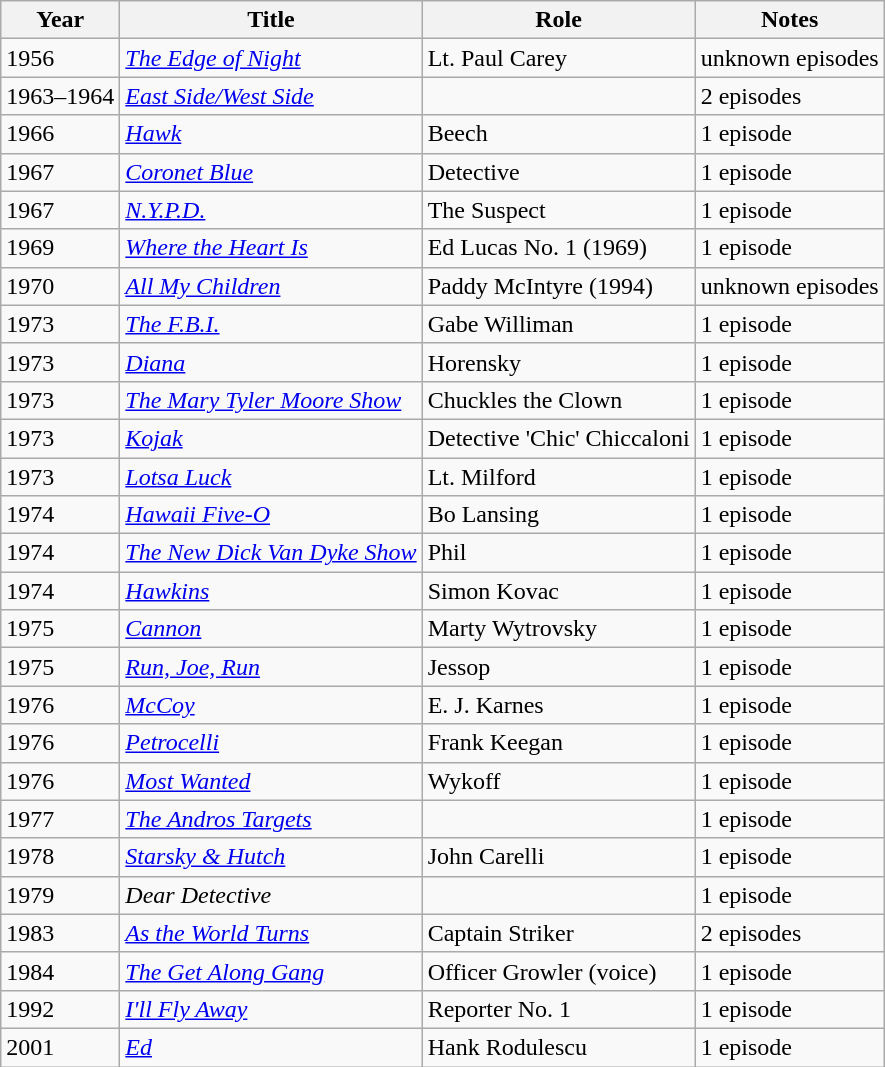<table class="wikitable">
<tr>
<th>Year</th>
<th>Title</th>
<th>Role</th>
<th>Notes</th>
</tr>
<tr>
<td>1956</td>
<td><em><a href='#'>The Edge of Night</a></em></td>
<td>Lt. Paul Carey</td>
<td>unknown episodes</td>
</tr>
<tr>
<td>1963–1964</td>
<td><em><a href='#'>East Side/West Side</a></em></td>
<td></td>
<td>2 episodes</td>
</tr>
<tr>
<td>1966</td>
<td><em><a href='#'>Hawk</a></em></td>
<td>Beech</td>
<td>1 episode</td>
</tr>
<tr>
<td>1967</td>
<td><em><a href='#'>Coronet Blue</a></em></td>
<td>Detective</td>
<td>1 episode</td>
</tr>
<tr>
<td>1967</td>
<td><em><a href='#'>N.Y.P.D.</a></em></td>
<td>The Suspect</td>
<td>1 episode</td>
</tr>
<tr>
<td>1969</td>
<td><em><a href='#'>Where the Heart Is</a></em></td>
<td>Ed Lucas No. 1 (1969)</td>
<td>1 episode</td>
</tr>
<tr>
<td>1970</td>
<td><em><a href='#'>All My Children</a></em></td>
<td>Paddy McIntyre (1994)</td>
<td>unknown episodes</td>
</tr>
<tr>
<td>1973</td>
<td><em><a href='#'>The F.B.I.</a></em></td>
<td>Gabe Williman</td>
<td>1 episode</td>
</tr>
<tr>
<td>1973</td>
<td><em><a href='#'>Diana</a></em></td>
<td>Horensky</td>
<td>1 episode</td>
</tr>
<tr>
<td>1973</td>
<td><em><a href='#'>The Mary Tyler Moore Show</a></em></td>
<td>Chuckles the Clown</td>
<td>1 episode</td>
</tr>
<tr>
<td>1973</td>
<td><em><a href='#'>Kojak</a></em></td>
<td>Detective 'Chic' Chiccaloni</td>
<td>1 episode</td>
</tr>
<tr>
<td>1973</td>
<td><em><a href='#'>Lotsa Luck</a></em></td>
<td>Lt. Milford</td>
<td>1 episode</td>
</tr>
<tr>
<td>1974</td>
<td><em><a href='#'>Hawaii Five-O</a></em></td>
<td>Bo Lansing</td>
<td>1 episode</td>
</tr>
<tr>
<td>1974</td>
<td><em><a href='#'>The New Dick Van Dyke Show</a></em></td>
<td>Phil</td>
<td>1 episode</td>
</tr>
<tr>
<td>1974</td>
<td><em><a href='#'>Hawkins</a></em></td>
<td>Simon Kovac</td>
<td>1 episode</td>
</tr>
<tr>
<td>1975</td>
<td><em><a href='#'>Cannon</a></em></td>
<td>Marty Wytrovsky</td>
<td>1 episode</td>
</tr>
<tr>
<td>1975</td>
<td><em><a href='#'>Run, Joe, Run</a></em></td>
<td>Jessop</td>
<td>1 episode</td>
</tr>
<tr>
<td>1976</td>
<td><em><a href='#'>McCoy</a></em></td>
<td>E. J. Karnes</td>
<td>1 episode</td>
</tr>
<tr>
<td>1976</td>
<td><em><a href='#'>Petrocelli</a></em></td>
<td>Frank Keegan</td>
<td>1 episode</td>
</tr>
<tr>
<td>1976</td>
<td><em><a href='#'>Most Wanted</a></em></td>
<td>Wykoff</td>
<td>1 episode</td>
</tr>
<tr>
<td>1977</td>
<td><em><a href='#'>The Andros Targets</a></em></td>
<td></td>
<td>1 episode</td>
</tr>
<tr>
<td>1978</td>
<td><em><a href='#'>Starsky & Hutch</a></em></td>
<td>John Carelli</td>
<td>1 episode</td>
</tr>
<tr>
<td>1979</td>
<td><em>Dear Detective</em></td>
<td></td>
<td>1 episode</td>
</tr>
<tr>
<td>1983</td>
<td><em><a href='#'>As the World Turns</a></em></td>
<td>Captain Striker</td>
<td>2 episodes</td>
</tr>
<tr>
<td>1984</td>
<td><em><a href='#'>The Get Along Gang</a></em></td>
<td>Officer Growler (voice)</td>
<td>1 episode</td>
</tr>
<tr>
<td>1992</td>
<td><em><a href='#'>I'll Fly Away</a></em></td>
<td>Reporter No. 1</td>
<td>1 episode</td>
</tr>
<tr>
<td>2001</td>
<td><em><a href='#'>Ed</a></em></td>
<td>Hank Rodulescu</td>
<td>1 episode</td>
</tr>
</table>
